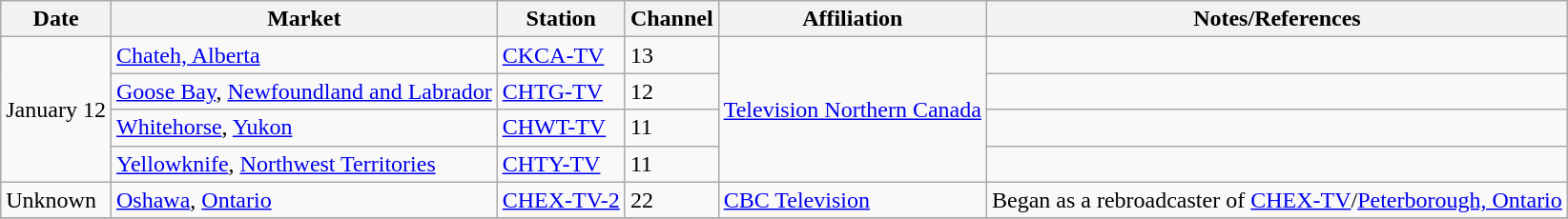<table class="wikitable">
<tr>
<th>Date</th>
<th>Market</th>
<th>Station</th>
<th>Channel</th>
<th>Affiliation</th>
<th>Notes/References</th>
</tr>
<tr>
<td rowspan=4>January 12</td>
<td><a href='#'>Chateh, Alberta</a></td>
<td><a href='#'>CKCA-TV</a></td>
<td>13</td>
<td rowspan=4><a href='#'>Television Northern Canada</a></td>
<td></td>
</tr>
<tr>
<td><a href='#'>Goose Bay</a>, <a href='#'>Newfoundland and Labrador</a></td>
<td><a href='#'>CHTG-TV</a></td>
<td>12</td>
<td></td>
</tr>
<tr>
<td><a href='#'>Whitehorse</a>, <a href='#'>Yukon</a></td>
<td><a href='#'>CHWT-TV</a></td>
<td>11</td>
<td></td>
</tr>
<tr>
<td><a href='#'>Yellowknife</a>, <a href='#'>Northwest Territories</a></td>
<td><a href='#'>CHTY-TV</a></td>
<td>11</td>
<td></td>
</tr>
<tr>
<td>Unknown</td>
<td><a href='#'>Oshawa</a>, <a href='#'>Ontario</a></td>
<td><a href='#'>CHEX-TV-2</a></td>
<td>22</td>
<td><a href='#'>CBC Television</a></td>
<td>Began as a rebroadcaster of <a href='#'>CHEX-TV</a>/<a href='#'>Peterborough, Ontario</a></td>
</tr>
<tr>
</tr>
</table>
